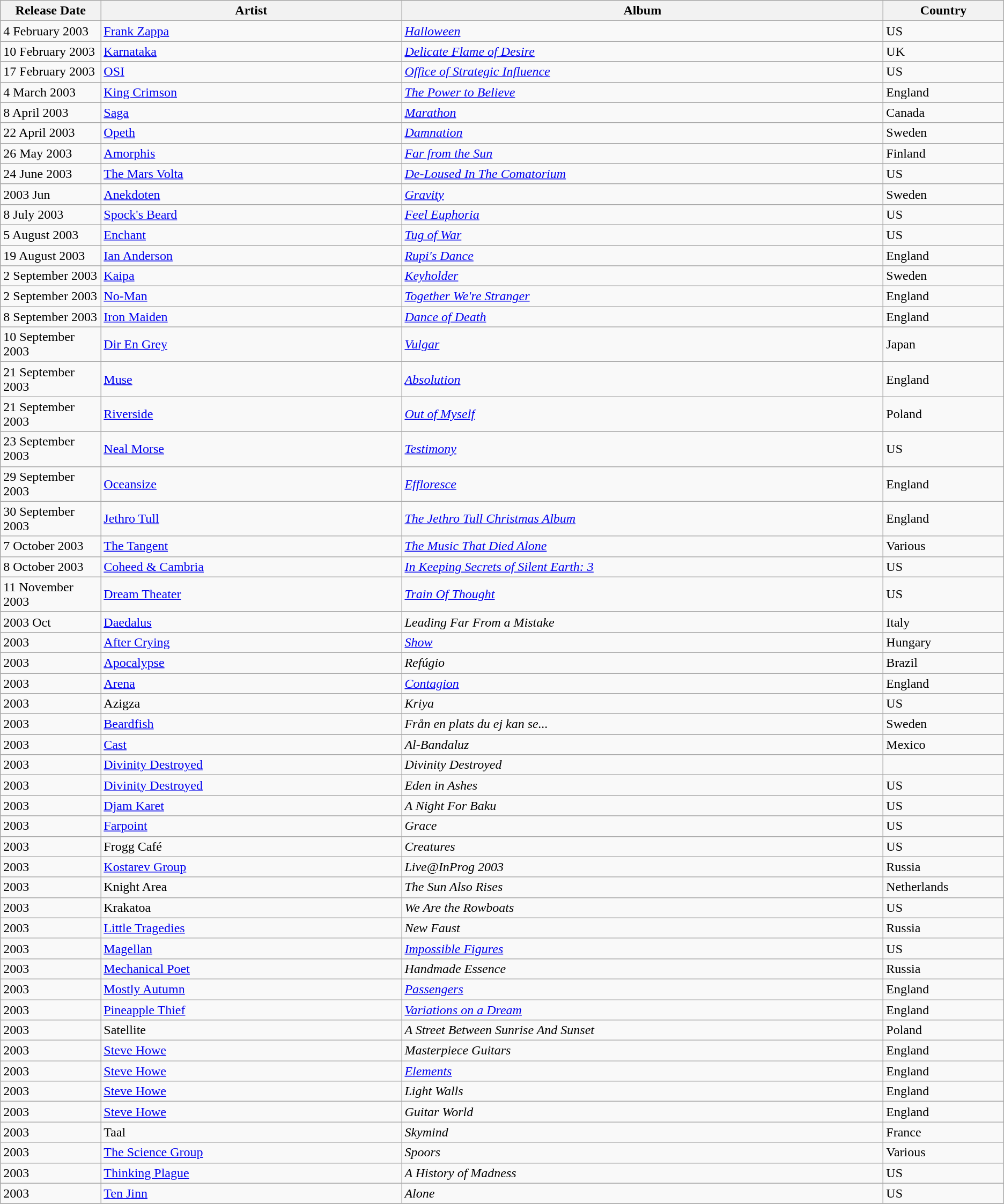<table class="wikitable">
<tr>
<th align=center width="10%">Release Date</th>
<th align=center width="30%">Artist</th>
<th align=center width="48%">Album</th>
<th align=center width="12%">Country</th>
</tr>
<tr>
<td>4 February 2003</td>
<td><a href='#'>Frank Zappa</a></td>
<td><em><a href='#'>Halloween</a></em></td>
<td>US</td>
</tr>
<tr>
<td>10 February 2003</td>
<td><a href='#'>Karnataka</a></td>
<td><em><a href='#'>Delicate Flame of Desire</a></em></td>
<td>UK</td>
</tr>
<tr>
<td>17 February 2003</td>
<td><a href='#'>OSI</a></td>
<td><em><a href='#'>Office of Strategic Influence</a></em></td>
<td>US</td>
</tr>
<tr>
<td>4 March 2003</td>
<td><a href='#'>King Crimson</a></td>
<td><em><a href='#'>The Power to Believe</a></em></td>
<td>England</td>
</tr>
<tr>
<td>8 April 2003</td>
<td><a href='#'>Saga</a></td>
<td><em><a href='#'>Marathon</a></em></td>
<td>Canada</td>
</tr>
<tr>
<td>22 April 2003</td>
<td><a href='#'>Opeth</a></td>
<td><em><a href='#'>Damnation</a></em></td>
<td>Sweden</td>
</tr>
<tr>
<td>26 May 2003</td>
<td><a href='#'>Amorphis</a></td>
<td><em><a href='#'>Far from the Sun</a></em></td>
<td>Finland</td>
</tr>
<tr>
<td>24 June 2003</td>
<td><a href='#'>The Mars Volta</a></td>
<td><em><a href='#'>De-Loused In The Comatorium</a></em></td>
<td>US</td>
</tr>
<tr>
<td>2003 Jun</td>
<td><a href='#'>Anekdoten</a></td>
<td><em><a href='#'>Gravity</a></em></td>
<td>Sweden</td>
</tr>
<tr>
<td>8 July 2003</td>
<td><a href='#'>Spock's Beard</a></td>
<td><em><a href='#'>Feel Euphoria</a></em></td>
<td>US</td>
</tr>
<tr>
<td>5 August 2003</td>
<td><a href='#'>Enchant</a></td>
<td><em><a href='#'>Tug of War</a></em></td>
<td>US</td>
</tr>
<tr>
<td>19 August 2003</td>
<td><a href='#'>Ian Anderson</a></td>
<td><em><a href='#'>Rupi's Dance</a></em></td>
<td>England</td>
</tr>
<tr>
<td>2 September 2003</td>
<td><a href='#'>Kaipa</a></td>
<td><em><a href='#'>Keyholder</a></em></td>
<td>Sweden</td>
</tr>
<tr>
<td>2 September 2003</td>
<td><a href='#'>No-Man</a></td>
<td><em><a href='#'>Together We're Stranger</a></em></td>
<td>England</td>
</tr>
<tr>
<td>8 September 2003</td>
<td><a href='#'>Iron Maiden</a></td>
<td><em><a href='#'>Dance of Death</a></em></td>
<td>England</td>
</tr>
<tr>
<td>10 September 2003</td>
<td><a href='#'>Dir En Grey</a></td>
<td><em><a href='#'>Vulgar</a></em></td>
<td>Japan</td>
</tr>
<tr>
<td>21 September 2003</td>
<td><a href='#'>Muse</a></td>
<td><em><a href='#'>Absolution</a></em></td>
<td>England</td>
</tr>
<tr>
<td>21 September 2003</td>
<td><a href='#'>Riverside</a></td>
<td><em><a href='#'>Out of Myself</a></em></td>
<td>Poland</td>
</tr>
<tr>
<td>23 September 2003</td>
<td><a href='#'>Neal Morse</a></td>
<td><em><a href='#'>Testimony</a></em></td>
<td>US</td>
</tr>
<tr>
<td>29 September 2003</td>
<td><a href='#'>Oceansize</a></td>
<td><em><a href='#'>Effloresce</a></em></td>
<td>England</td>
</tr>
<tr>
<td>30 September 2003</td>
<td><a href='#'>Jethro Tull</a></td>
<td><em><a href='#'>The Jethro Tull Christmas Album</a></em></td>
<td>England</td>
</tr>
<tr>
<td>7 October 2003</td>
<td><a href='#'>The Tangent</a></td>
<td><em><a href='#'>The Music That Died Alone</a></em></td>
<td>Various</td>
</tr>
<tr>
<td>8 October 2003</td>
<td><a href='#'>Coheed & Cambria</a></td>
<td><em><a href='#'>In Keeping Secrets of Silent Earth: 3</a></em></td>
<td>US</td>
</tr>
<tr>
<td>11 November 2003</td>
<td><a href='#'>Dream Theater</a></td>
<td><em><a href='#'>Train Of Thought</a></em></td>
<td>US</td>
</tr>
<tr>
<td>2003 Oct</td>
<td><a href='#'>Daedalus</a></td>
<td><em>Leading Far From a Mistake</em></td>
<td>Italy</td>
</tr>
<tr>
<td>2003</td>
<td><a href='#'>After Crying</a></td>
<td><em><a href='#'>Show</a></em></td>
<td>Hungary</td>
</tr>
<tr>
<td>2003</td>
<td><a href='#'>Apocalypse</a></td>
<td><em>Refúgio</em></td>
<td>Brazil</td>
</tr>
<tr>
<td>2003</td>
<td><a href='#'>Arena</a></td>
<td><em><a href='#'>Contagion</a></em></td>
<td>England</td>
</tr>
<tr>
<td>2003</td>
<td>Azigza</td>
<td><em>Kriya</em></td>
<td>US</td>
</tr>
<tr>
<td>2003</td>
<td><a href='#'>Beardfish</a></td>
<td><em>Från en plats du ej kan se...</em></td>
<td>Sweden</td>
</tr>
<tr>
<td>2003</td>
<td><a href='#'>Cast</a></td>
<td><em>Al-Bandaluz</em></td>
<td>Mexico</td>
</tr>
<tr>
<td>2003</td>
<td><a href='#'>Divinity Destroyed</a></td>
<td><em>Divinity Destroyed</em></td>
</tr>
<tr>
<td>2003</td>
<td><a href='#'>Divinity Destroyed</a></td>
<td><em>Eden in Ashes</em></td>
<td>US</td>
</tr>
<tr>
<td>2003</td>
<td><a href='#'>Djam Karet</a></td>
<td><em>A Night For Baku</em></td>
<td>US</td>
</tr>
<tr>
<td>2003</td>
<td><a href='#'>Farpoint</a></td>
<td><em>Grace</em></td>
<td>US</td>
</tr>
<tr>
<td>2003</td>
<td>Frogg Café</td>
<td><em>Creatures</em></td>
<td>US</td>
</tr>
<tr>
<td>2003</td>
<td><a href='#'>Kostarev Group</a></td>
<td><em>Live@InProg 2003</em></td>
<td>Russia</td>
</tr>
<tr>
<td>2003</td>
<td>Knight Area</td>
<td><em>The Sun Also Rises</em></td>
<td>Netherlands</td>
</tr>
<tr>
<td>2003</td>
<td>Krakatoa</td>
<td><em>We Are the Rowboats</em></td>
<td>US</td>
</tr>
<tr>
<td>2003</td>
<td><a href='#'>Little Tragedies</a></td>
<td><em>New Faust</em></td>
<td>Russia</td>
</tr>
<tr>
<td>2003</td>
<td><a href='#'>Magellan</a></td>
<td><em><a href='#'>Impossible Figures</a></em></td>
<td>US</td>
</tr>
<tr>
<td>2003</td>
<td><a href='#'>Mechanical Poet</a></td>
<td><em>Handmade Essence</em></td>
<td>Russia</td>
</tr>
<tr>
<td>2003</td>
<td><a href='#'>Mostly Autumn</a></td>
<td><em><a href='#'>Passengers</a></em></td>
<td>England</td>
</tr>
<tr>
<td>2003</td>
<td><a href='#'>Pineapple Thief</a></td>
<td><em><a href='#'>Variations on a Dream</a></em></td>
<td>England</td>
</tr>
<tr>
<td>2003</td>
<td>Satellite</td>
<td><em>A Street Between Sunrise And Sunset</em></td>
<td>Poland</td>
</tr>
<tr>
<td>2003</td>
<td><a href='#'>Steve Howe</a></td>
<td><em>Masterpiece Guitars</em></td>
<td>England</td>
</tr>
<tr>
<td>2003</td>
<td><a href='#'>Steve Howe</a></td>
<td><em><a href='#'>Elements</a></em></td>
<td>England</td>
</tr>
<tr>
<td>2003</td>
<td><a href='#'>Steve Howe</a></td>
<td><em>Light Walls</em></td>
<td>England</td>
</tr>
<tr>
<td>2003</td>
<td><a href='#'>Steve Howe</a></td>
<td><em>Guitar World</em></td>
<td>England</td>
</tr>
<tr>
<td>2003</td>
<td>Taal</td>
<td><em>Skymind</em></td>
<td>France</td>
</tr>
<tr>
<td>2003</td>
<td><a href='#'>The Science Group</a></td>
<td><em>Spoors</em></td>
<td>Various</td>
</tr>
<tr>
<td>2003</td>
<td><a href='#'>Thinking Plague</a></td>
<td><em>A History of Madness</em></td>
<td>US</td>
</tr>
<tr>
<td>2003</td>
<td><a href='#'>Ten Jinn</a></td>
<td><em>Alone</em></td>
<td>US</td>
</tr>
<tr>
</tr>
</table>
